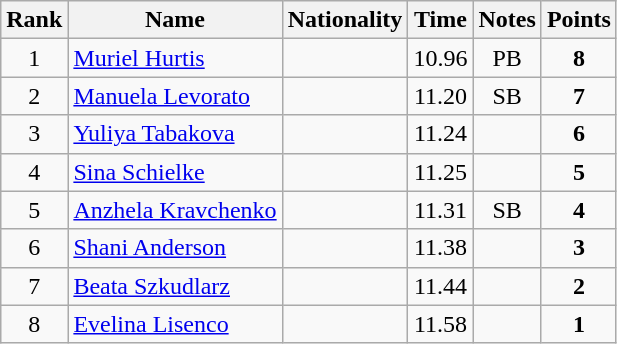<table class="wikitable sortable" style="text-align:center">
<tr>
<th>Rank</th>
<th>Name</th>
<th>Nationality</th>
<th>Time</th>
<th>Notes</th>
<th>Points</th>
</tr>
<tr>
<td>1</td>
<td align=left><a href='#'>Muriel Hurtis</a></td>
<td align=left></td>
<td>10.96</td>
<td>PB</td>
<td><strong>8</strong></td>
</tr>
<tr>
<td>2</td>
<td align=left><a href='#'>Manuela Levorato</a></td>
<td align=left></td>
<td>11.20</td>
<td>SB</td>
<td><strong>7</strong></td>
</tr>
<tr>
<td>3</td>
<td align=left><a href='#'>Yuliya Tabakova</a></td>
<td align=left></td>
<td>11.24</td>
<td></td>
<td><strong>6</strong></td>
</tr>
<tr>
<td>4</td>
<td align=left><a href='#'>Sina Schielke</a></td>
<td align=left></td>
<td>11.25</td>
<td></td>
<td><strong>5</strong></td>
</tr>
<tr>
<td>5</td>
<td align=left><a href='#'>Anzhela Kravchenko</a></td>
<td align=left></td>
<td>11.31</td>
<td>SB</td>
<td><strong>4</strong></td>
</tr>
<tr>
<td>6</td>
<td align=left><a href='#'>Shani Anderson</a></td>
<td align=left></td>
<td>11.38</td>
<td></td>
<td><strong>3</strong></td>
</tr>
<tr>
<td>7</td>
<td align=left><a href='#'>Beata Szkudlarz</a></td>
<td align=left></td>
<td>11.44</td>
<td></td>
<td><strong>2</strong></td>
</tr>
<tr>
<td>8</td>
<td align=left><a href='#'>Evelina Lisenco</a></td>
<td align=left></td>
<td>11.58</td>
<td></td>
<td><strong>1</strong></td>
</tr>
</table>
